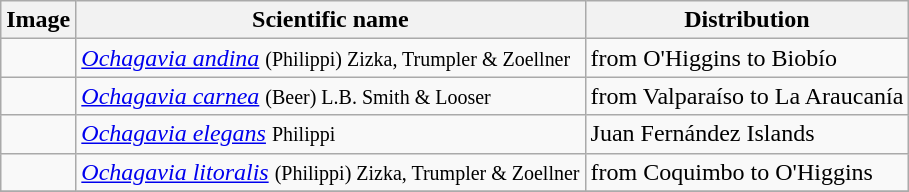<table class="wikitable">
<tr>
<th>Image</th>
<th>Scientific name</th>
<th>Distribution</th>
</tr>
<tr>
<td></td>
<td><em><a href='#'>Ochagavia andina</a></em> <small>(Philippi) Zizka, Trumpler & Zoellner</small></td>
<td>from O'Higgins to Biobío</td>
</tr>
<tr>
<td></td>
<td><em><a href='#'>Ochagavia carnea</a></em> <small>(Beer) L.B. Smith & Looser</small></td>
<td>from Valparaíso to La Araucanía</td>
</tr>
<tr>
<td></td>
<td><em><a href='#'>Ochagavia elegans</a></em> <small>Philippi</small></td>
<td>Juan Fernández Islands</td>
</tr>
<tr>
<td></td>
<td><em><a href='#'>Ochagavia litoralis</a></em> <small>(Philippi) Zizka, Trumpler & Zoellner</small></td>
<td>from Coquimbo to O'Higgins</td>
</tr>
<tr>
</tr>
</table>
